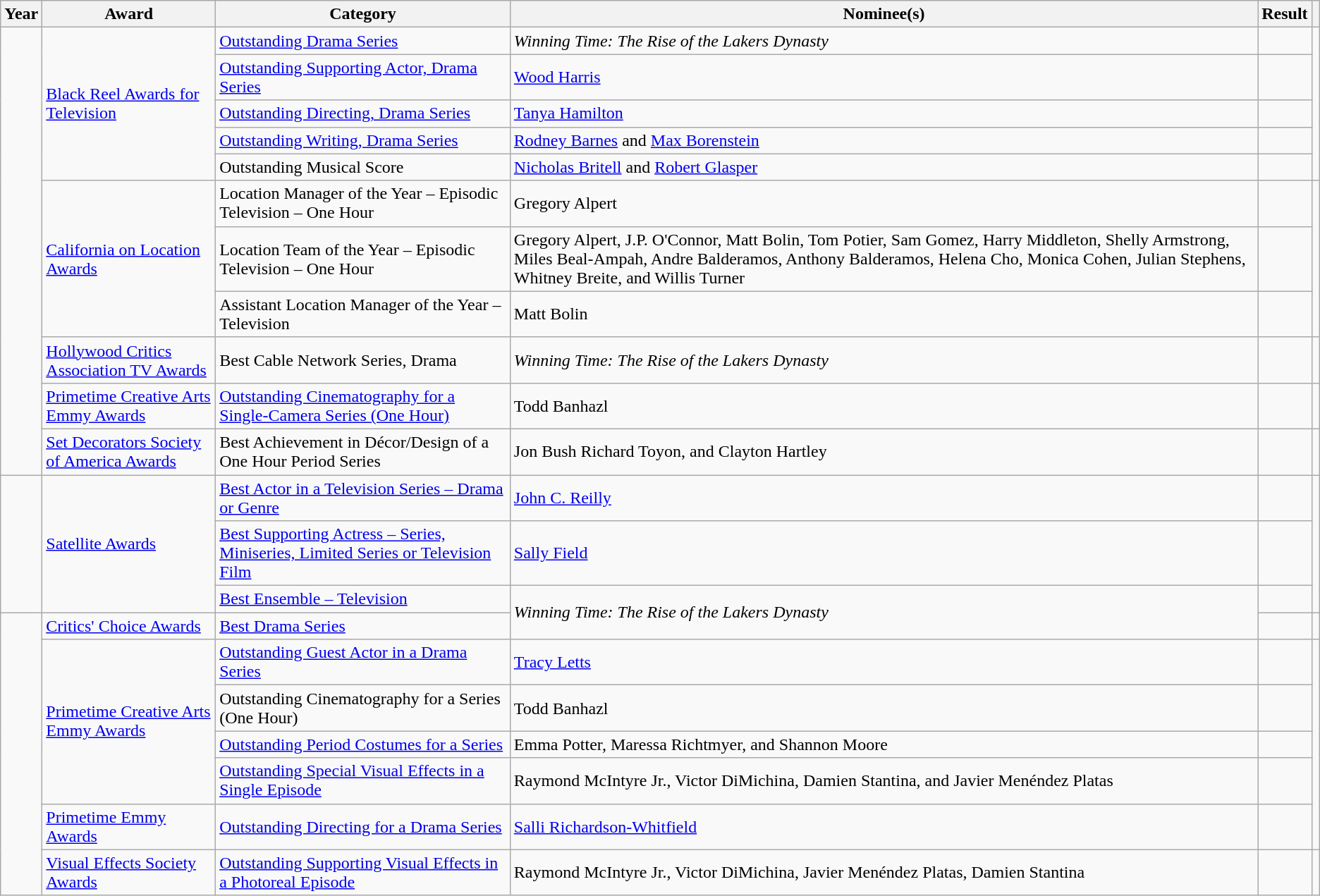<table class="wikitable plainrowheaders sortable">
<tr>
<th scope="col">Year</th>
<th scope="col">Award</th>
<th scope="col">Category</th>
<th scope="col">Nominee(s)</th>
<th scope="col">Result</th>
<th scope="col" class="unsortable"></th>
</tr>
<tr>
<td rowspan="11"></td>
<td rowspan="5"><a href='#'>Black Reel Awards for Television</a></td>
<td><a href='#'>Outstanding Drama Series</a></td>
<td><em>Winning Time: The Rise of the Lakers Dynasty</em></td>
<td></td>
<td align="center" rowspan="5"></td>
</tr>
<tr>
<td><a href='#'>Outstanding Supporting Actor, Drama Series</a></td>
<td><a href='#'>Wood Harris</a></td>
<td></td>
</tr>
<tr>
<td><a href='#'>Outstanding Directing, Drama Series</a></td>
<td><a href='#'>Tanya Hamilton</a> </td>
<td></td>
</tr>
<tr>
<td><a href='#'>Outstanding Writing, Drama Series</a></td>
<td><a href='#'>Rodney Barnes</a> and <a href='#'>Max Borenstein</a> </td>
<td></td>
</tr>
<tr>
<td>Outstanding Musical Score</td>
<td><a href='#'>Nicholas Britell</a> and <a href='#'>Robert Glasper</a></td>
<td></td>
</tr>
<tr>
<td rowspan="3"><a href='#'>California on Location Awards</a></td>
<td>Location Manager of the Year – Episodic Television – One Hour</td>
<td>Gregory Alpert</td>
<td></td>
<td align="center" rowspan="3"> <br> </td>
</tr>
<tr>
<td>Location Team of the Year – Episodic Television – One Hour</td>
<td>Gregory Alpert, J.P. O'Connor, Matt Bolin, Tom Potier, Sam Gomez, Harry Middleton, Shelly Armstrong, Miles Beal-Ampah, Andre Balderamos, Anthony Balderamos, Helena Cho, Monica Cohen, Julian Stephens, Whitney Breite, and Willis Turner</td>
<td></td>
</tr>
<tr>
<td>Assistant Location Manager of the Year – Television</td>
<td>Matt Bolin</td>
<td></td>
</tr>
<tr>
<td><a href='#'>Hollywood Critics Association TV Awards</a></td>
<td>Best Cable Network Series, Drama</td>
<td><em>Winning Time: The Rise of the Lakers Dynasty</em></td>
<td></td>
<td align="center"></td>
</tr>
<tr>
<td><a href='#'>Primetime Creative Arts Emmy Awards</a></td>
<td><a href='#'>Outstanding Cinematography for a Single-Camera Series (One Hour)</a></td>
<td>Todd Banhazl </td>
<td></td>
<td align="center"></td>
</tr>
<tr>
<td><a href='#'>Set Decorators Society of America Awards</a></td>
<td>Best Achievement in Décor/Design of a One Hour Period Series</td>
<td>Jon Bush Richard Toyon, and Clayton Hartley</td>
<td></td>
<td align="center"></td>
</tr>
<tr>
<td rowspan="3"></td>
<td rowspan="3"><a href='#'>Satellite Awards</a></td>
<td><a href='#'>Best Actor in a Television Series – Drama or Genre</a></td>
<td><a href='#'>John C. Reilly</a></td>
<td></td>
<td align="center" rowspan="3"></td>
</tr>
<tr>
<td><a href='#'>Best Supporting Actress – Series, Miniseries, Limited Series or Television Film</a></td>
<td><a href='#'>Sally Field</a></td>
<td></td>
</tr>
<tr>
<td><a href='#'>Best Ensemble – Television</a></td>
<td rowspan="2"><em>Winning Time: The Rise of the Lakers Dynasty</em></td>
<td></td>
</tr>
<tr>
<td rowspan="7"></td>
<td><a href='#'>Critics' Choice Awards</a></td>
<td><a href='#'>Best Drama Series</a></td>
<td></td>
<td align="center"></td>
</tr>
<tr>
<td rowspan="4"><a href='#'>Primetime Creative Arts Emmy Awards</a></td>
<td><a href='#'>Outstanding Guest Actor in a Drama Series</a></td>
<td><a href='#'>Tracy Letts</a> </td>
<td></td>
<td align="center" rowspan="5"></td>
</tr>
<tr>
<td>Outstanding Cinematography for a Series (One Hour)</td>
<td>Todd Banhazl </td>
<td></td>
</tr>
<tr>
<td><a href='#'>Outstanding Period Costumes for a Series</a></td>
<td>Emma Potter, Maressa Richtmyer, and Shannon Moore </td>
<td></td>
</tr>
<tr>
<td><a href='#'>Outstanding Special Visual Effects in a Single Episode</a></td>
<td>Raymond McIntyre Jr., Victor DiMichina, Damien Stantina, and Javier Menéndez Platas </td>
<td></td>
</tr>
<tr>
<td><a href='#'>Primetime Emmy Awards</a></td>
<td><a href='#'>Outstanding Directing for a Drama Series</a></td>
<td><a href='#'>Salli Richardson-Whitfield</a> </td>
<td></td>
</tr>
<tr>
<td><a href='#'>Visual Effects Society Awards</a></td>
<td><a href='#'>Outstanding Supporting Visual Effects in a Photoreal Episode</a></td>
<td>Raymond McIntyre Jr., Victor DiMichina, Javier Menéndez Platas, Damien Stantina <br></td>
<td></td>
<td align="center"></td>
</tr>
</table>
